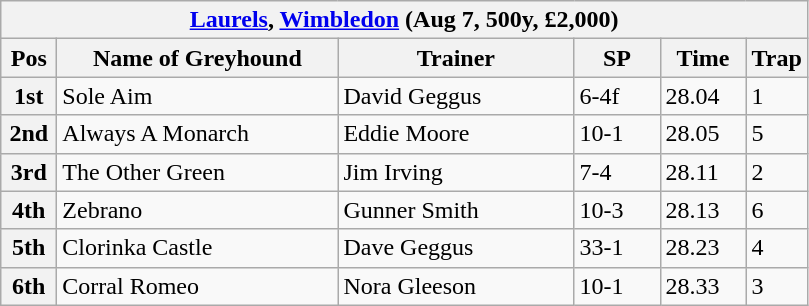<table class="wikitable">
<tr>
<th colspan="6"><a href='#'>Laurels</a>, <a href='#'>Wimbledon</a> (Aug 7, 500y, £2,000)</th>
</tr>
<tr>
<th width=30>Pos</th>
<th width=180>Name of Greyhound</th>
<th width=150>Trainer</th>
<th width=50>SP</th>
<th width=50>Time</th>
<th width=30>Trap</th>
</tr>
<tr>
<th>1st</th>
<td>Sole Aim</td>
<td>David Geggus</td>
<td>6-4f</td>
<td>28.04</td>
<td>1</td>
</tr>
<tr>
<th>2nd</th>
<td>Always A Monarch</td>
<td>Eddie Moore</td>
<td>10-1</td>
<td>28.05</td>
<td>5</td>
</tr>
<tr>
<th>3rd</th>
<td>The Other Green</td>
<td>Jim Irving</td>
<td>7-4</td>
<td>28.11</td>
<td>2</td>
</tr>
<tr>
<th>4th</th>
<td>Zebrano</td>
<td>Gunner Smith</td>
<td>10-3</td>
<td>28.13</td>
<td>6</td>
</tr>
<tr>
<th>5th</th>
<td>Clorinka Castle</td>
<td>Dave Geggus</td>
<td>33-1</td>
<td>28.23</td>
<td>4</td>
</tr>
<tr>
<th>6th</th>
<td>Corral Romeo</td>
<td>Nora Gleeson</td>
<td>10-1</td>
<td>28.33</td>
<td>3</td>
</tr>
</table>
